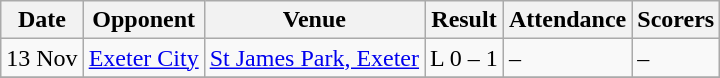<table class="wikitable">
<tr>
<th>Date</th>
<th>Opponent</th>
<th>Venue</th>
<th>Result</th>
<th>Attendance</th>
<th>Scorers</th>
</tr>
<tr>
<td>13 Nov</td>
<td><a href='#'>Exeter City</a><br></td>
<td><a href='#'>St James Park, Exeter</a></td>
<td>L 0 – 1</td>
<td>–</td>
<td>–</td>
</tr>
<tr>
</tr>
</table>
